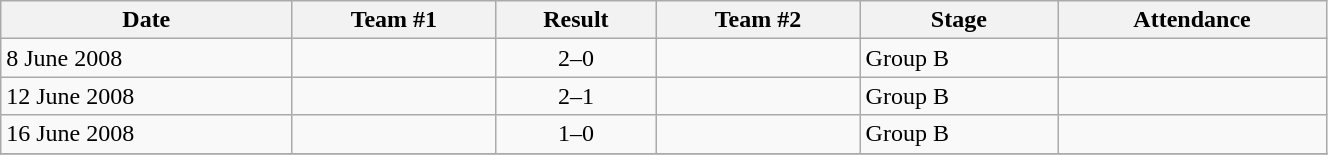<table class="wikitable" style="text-align: left; width:70%;">
<tr>
<th>Date</th>
<th>Team #1</th>
<th>Result</th>
<th>Team #2</th>
<th>Stage</th>
<th>Attendance</th>
</tr>
<tr>
<td>8 June 2008</td>
<td></td>
<td style="text-align:center;">2–0</td>
<td></td>
<td>Group B</td>
<td></td>
</tr>
<tr>
<td>12 June 2008</td>
<td></td>
<td style="text-align:center;">2–1</td>
<td></td>
<td>Group B</td>
<td></td>
</tr>
<tr>
<td>16 June 2008</td>
<td></td>
<td style="text-align:center;">1–0</td>
<td></td>
<td>Group B</td>
<td></td>
</tr>
<tr>
</tr>
</table>
